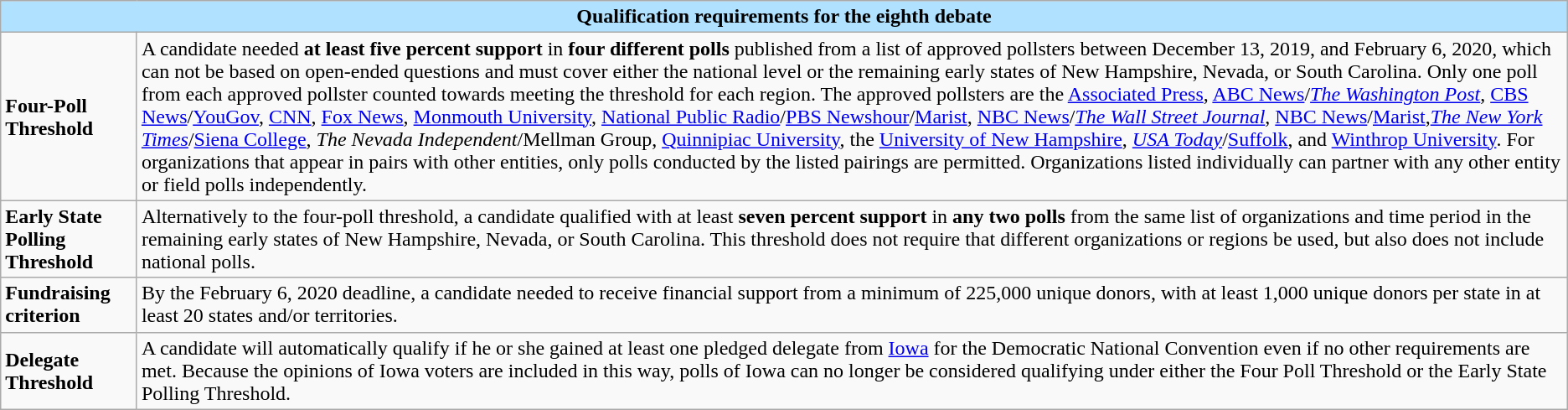<table class="wikitable collapsible collapsed";">
<tr>
<th colspan="2" style="color:black; vertical-align:top; text-align:center; background-color:#B0E2FF;" class="table-no">Qualification requirements for the eighth debate</th>
</tr>
<tr>
<td><strong>Four-Poll Threshold</strong></td>
<td>A candidate needed <strong>at least five percent support</strong> in <strong>four different polls</strong> published from a list of approved pollsters between December 13, 2019, and February 6, 2020, which can not be based on open-ended questions and must cover either the national level or the remaining early states of New Hampshire, Nevada, or South Carolina. Only one poll from each approved pollster counted towards meeting the threshold for each region. The approved pollsters are the <a href='#'>Associated Press</a>, <a href='#'>ABC News</a>/<em><a href='#'>The Washington Post</a></em>, <a href='#'>CBS News</a>/<a href='#'>YouGov</a>, <a href='#'>CNN</a>, <a href='#'>Fox News</a>, <a href='#'>Monmouth University</a>, <a href='#'>National Public Radio</a>/<a href='#'>PBS Newshour</a>/<a href='#'>Marist</a>, <a href='#'>NBC News</a>/<em><a href='#'>The Wall Street Journal</a></em>, <a href='#'>NBC News</a>/<a href='#'>Marist</a>,<em><a href='#'>The New York Times</a></em>/<a href='#'>Siena College</a>, <em>The Nevada Independent</em>/Mellman Group, <a href='#'>Quinnipiac University</a>, the <a href='#'>University of New Hampshire</a>, <em><a href='#'>USA Today</a></em>/<a href='#'>Suffolk</a>, and <a href='#'>Winthrop University</a>. For organizations that appear in pairs with other entities, only polls conducted by the listed pairings are permitted. Organizations listed individually can partner with any other entity or field polls independently.</td>
</tr>
<tr>
<td><strong>Early State Polling Threshold</strong></td>
<td>Alternatively to the four-poll threshold, a candidate qualified with at least <strong>seven percent support</strong> in <strong>any two polls</strong> from the same list of organizations and time period in the remaining early states of New Hampshire, Nevada, or South Carolina. This threshold does not require that different organizations or regions be used, but also does not include national polls.</td>
</tr>
<tr>
<td><strong>Fundraising criterion</strong></td>
<td>By the February 6, 2020 deadline, a candidate needed to receive financial support from a minimum of 225,000 unique donors, with at least 1,000 unique donors per state in at least 20 states and/or territories.</td>
</tr>
<tr>
<td><strong>Delegate Threshold</strong></td>
<td>A candidate will automatically qualify if he or she gained at least one pledged delegate from <a href='#'>Iowa</a> for the Democratic National Convention even if no other requirements are met.  Because the opinions of Iowa voters are included in this way, polls of Iowa can no longer be considered qualifying under either the Four Poll Threshold or the Early State Polling Threshold.</td>
</tr>
</table>
